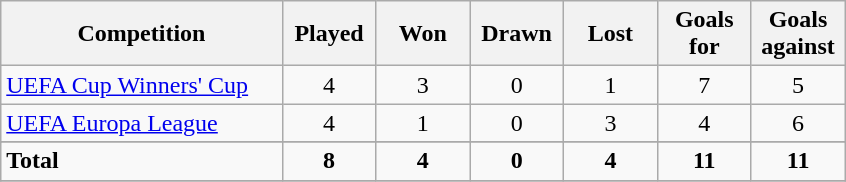<table class="sortable wikitable">
<tr>
<th width=30%>Competition</th>
<th width=10%>Played</th>
<th width=10%>Won</th>
<th width=10%>Drawn</th>
<th width=10%>Lost</th>
<th width=10%>Goals<br>for</th>
<th width=10%>Goals<br>against</th>
</tr>
<tr>
<td><a href='#'>UEFA Cup Winners' Cup</a></td>
<td align=center>4</td>
<td align=center>3</td>
<td align=center>0</td>
<td align=center>1</td>
<td align=center>7</td>
<td align=center>5</td>
</tr>
<tr>
<td><a href='#'>UEFA Europa League</a></td>
<td align=center>4</td>
<td align=center>1</td>
<td align=center>0</td>
<td align=center>3</td>
<td align=center>4</td>
<td align=center>6</td>
</tr>
<tr>
</tr>
<tr class="sortbottom">
<td><strong>Total</strong></td>
<td align=center><strong>8</strong></td>
<td align=center><strong>4</strong></td>
<td align=center><strong>0</strong></td>
<td align=center><strong>4</strong></td>
<td align=center><strong>11</strong></td>
<td align=center><strong>11</strong></td>
</tr>
<tr>
</tr>
</table>
